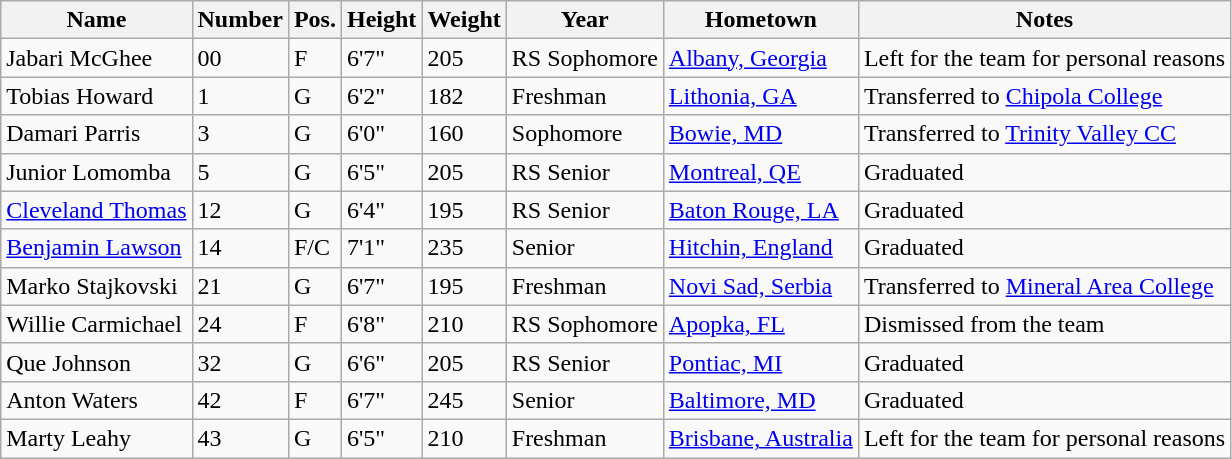<table class="wikitable sortable" border="1">
<tr>
<th>Name</th>
<th>Number</th>
<th>Pos.</th>
<th>Height</th>
<th>Weight</th>
<th>Year</th>
<th>Hometown</th>
<th class="unsortable">Notes</th>
</tr>
<tr>
<td>Jabari McGhee</td>
<td>00</td>
<td>F</td>
<td>6'7"</td>
<td>205</td>
<td>RS Sophomore</td>
<td><a href='#'>Albany, Georgia</a></td>
<td>Left for the team for personal reasons</td>
</tr>
<tr>
<td>Tobias Howard</td>
<td>1</td>
<td>G</td>
<td>6'2"</td>
<td>182</td>
<td>Freshman</td>
<td><a href='#'>Lithonia, GA</a></td>
<td>Transferred to <a href='#'>Chipola College</a></td>
</tr>
<tr>
<td>Damari Parris</td>
<td>3</td>
<td>G</td>
<td>6'0"</td>
<td>160</td>
<td>Sophomore</td>
<td><a href='#'>Bowie, MD</a></td>
<td>Transferred to <a href='#'>Trinity Valley CC</a></td>
</tr>
<tr>
<td>Junior Lomomba</td>
<td>5</td>
<td>G</td>
<td>6'5"</td>
<td>205</td>
<td>RS Senior</td>
<td><a href='#'>Montreal, QE</a></td>
<td>Graduated</td>
</tr>
<tr>
<td><a href='#'>Cleveland Thomas</a></td>
<td>12</td>
<td>G</td>
<td>6'4"</td>
<td>195</td>
<td>RS Senior</td>
<td><a href='#'>Baton Rouge, LA</a></td>
<td>Graduated</td>
</tr>
<tr>
<td><a href='#'>Benjamin Lawson</a></td>
<td>14</td>
<td>F/C</td>
<td>7'1"</td>
<td>235</td>
<td>Senior</td>
<td><a href='#'>Hitchin, England</a></td>
<td>Graduated</td>
</tr>
<tr>
<td>Marko Stajkovski</td>
<td>21</td>
<td>G</td>
<td>6'7"</td>
<td>195</td>
<td>Freshman</td>
<td><a href='#'>Novi Sad, Serbia</a></td>
<td>Transferred to <a href='#'>Mineral Area College</a></td>
</tr>
<tr>
<td>Willie Carmichael</td>
<td>24</td>
<td>F</td>
<td>6'8"</td>
<td>210</td>
<td>RS Sophomore</td>
<td><a href='#'>Apopka, FL</a></td>
<td>Dismissed from the team</td>
</tr>
<tr>
<td>Que Johnson</td>
<td>32</td>
<td>G</td>
<td>6'6"</td>
<td>205</td>
<td>RS Senior</td>
<td><a href='#'>Pontiac, MI</a></td>
<td>Graduated</td>
</tr>
<tr>
<td>Anton Waters</td>
<td>42</td>
<td>F</td>
<td>6'7"</td>
<td>245</td>
<td>Senior</td>
<td><a href='#'>Baltimore, MD</a></td>
<td>Graduated</td>
</tr>
<tr>
<td>Marty Leahy</td>
<td>43</td>
<td>G</td>
<td>6'5"</td>
<td>210</td>
<td>Freshman</td>
<td><a href='#'>Brisbane, Australia</a></td>
<td>Left for the team for personal reasons</td>
</tr>
</table>
